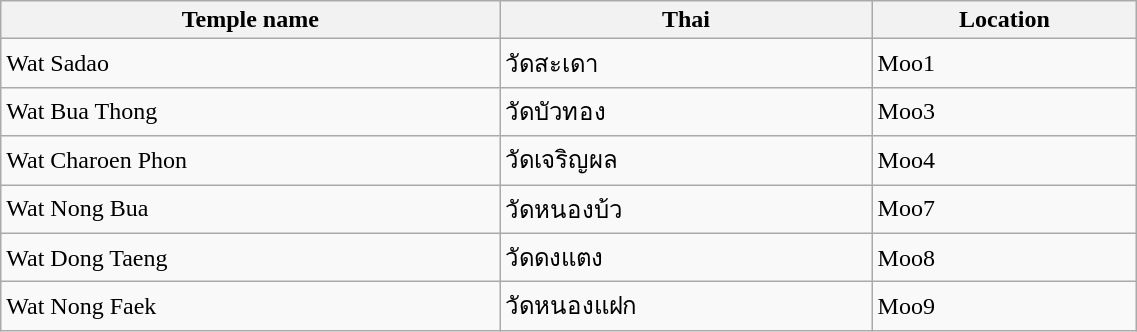<table class="wikitable" style="width:60%;">
<tr>
<th>Temple name</th>
<th>Thai</th>
<th>Location</th>
</tr>
<tr>
<td>Wat Sadao</td>
<td>วัดสะเดา</td>
<td>Moo1</td>
</tr>
<tr>
<td>Wat Bua Thong</td>
<td>วัดบัวทอง</td>
<td>Moo3</td>
</tr>
<tr>
<td>Wat Charoen Phon</td>
<td>วัดเจริญผล</td>
<td>Moo4</td>
</tr>
<tr>
<td>Wat Nong Bua</td>
<td>วัดหนองบ้ว</td>
<td>Moo7</td>
</tr>
<tr>
<td>Wat Dong Taeng</td>
<td>วัดดงแตง</td>
<td>Moo8</td>
</tr>
<tr>
<td>Wat Nong Faek</td>
<td>วัดหนองแฝก</td>
<td>Moo9</td>
</tr>
</table>
